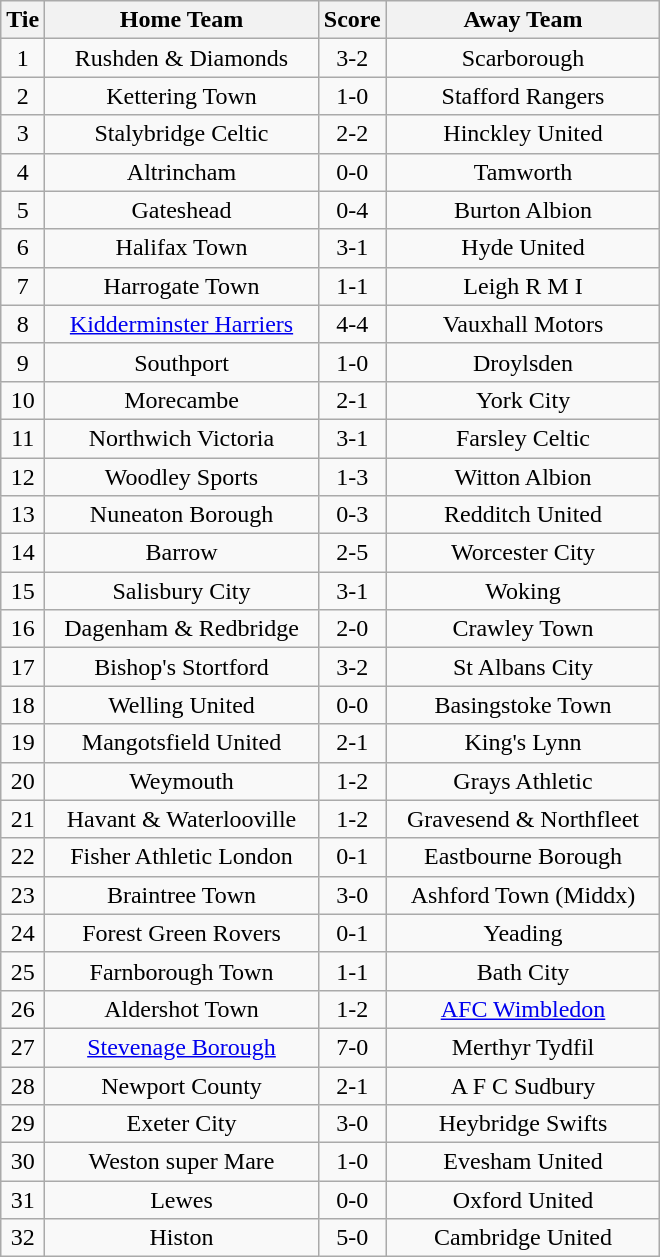<table class="wikitable" style="text-align:center;">
<tr>
<th width=20>Tie</th>
<th width=175>Home Team</th>
<th width=20>Score</th>
<th width=175>Away Team</th>
</tr>
<tr>
<td>1</td>
<td>Rushden & Diamonds</td>
<td>3-2</td>
<td>Scarborough</td>
</tr>
<tr>
<td>2</td>
<td>Kettering Town</td>
<td>1-0</td>
<td>Stafford Rangers</td>
</tr>
<tr>
<td>3</td>
<td>Stalybridge Celtic</td>
<td>2-2</td>
<td>Hinckley United</td>
</tr>
<tr>
<td>4</td>
<td>Altrincham</td>
<td>0-0</td>
<td>Tamworth</td>
</tr>
<tr>
<td>5</td>
<td>Gateshead</td>
<td>0-4</td>
<td>Burton Albion</td>
</tr>
<tr>
<td>6</td>
<td>Halifax Town</td>
<td>3-1</td>
<td>Hyde United</td>
</tr>
<tr>
<td>7</td>
<td>Harrogate Town</td>
<td>1-1</td>
<td>Leigh R M I</td>
</tr>
<tr>
<td>8</td>
<td><a href='#'>Kidderminster Harriers</a></td>
<td>4-4</td>
<td>Vauxhall Motors</td>
</tr>
<tr>
<td>9</td>
<td>Southport</td>
<td>1-0</td>
<td>Droylsden</td>
</tr>
<tr>
<td>10</td>
<td>Morecambe</td>
<td>2-1</td>
<td>York City</td>
</tr>
<tr>
<td>11</td>
<td>Northwich Victoria</td>
<td>3-1</td>
<td>Farsley Celtic</td>
</tr>
<tr>
<td>12</td>
<td>Woodley Sports</td>
<td>1-3</td>
<td>Witton Albion</td>
</tr>
<tr>
<td>13</td>
<td>Nuneaton Borough</td>
<td>0-3</td>
<td>Redditch United</td>
</tr>
<tr>
<td>14</td>
<td>Barrow</td>
<td>2-5</td>
<td>Worcester City</td>
</tr>
<tr>
<td>15</td>
<td>Salisbury City</td>
<td>3-1</td>
<td>Woking</td>
</tr>
<tr>
<td>16</td>
<td>Dagenham & Redbridge</td>
<td>2-0</td>
<td>Crawley Town</td>
</tr>
<tr>
<td>17</td>
<td>Bishop's Stortford</td>
<td>3-2</td>
<td>St Albans City</td>
</tr>
<tr>
<td>18</td>
<td>Welling United</td>
<td>0-0</td>
<td>Basingstoke Town</td>
</tr>
<tr>
<td>19</td>
<td>Mangotsfield United</td>
<td>2-1</td>
<td>King's Lynn</td>
</tr>
<tr>
<td>20</td>
<td>Weymouth</td>
<td>1-2</td>
<td>Grays Athletic</td>
</tr>
<tr>
<td>21</td>
<td>Havant & Waterlooville</td>
<td>1-2</td>
<td>Gravesend & Northfleet</td>
</tr>
<tr>
<td>22</td>
<td>Fisher Athletic London</td>
<td>0-1</td>
<td>Eastbourne Borough</td>
</tr>
<tr>
<td>23</td>
<td>Braintree Town</td>
<td>3-0</td>
<td>Ashford Town (Middx)</td>
</tr>
<tr>
<td>24</td>
<td>Forest Green Rovers</td>
<td>0-1</td>
<td>Yeading</td>
</tr>
<tr>
<td>25</td>
<td>Farnborough Town</td>
<td>1-1</td>
<td>Bath City</td>
</tr>
<tr>
<td>26</td>
<td>Aldershot Town</td>
<td>1-2</td>
<td><a href='#'>AFC Wimbledon</a></td>
</tr>
<tr>
<td>27</td>
<td><a href='#'>Stevenage Borough</a></td>
<td>7-0</td>
<td>Merthyr Tydfil</td>
</tr>
<tr>
<td>28</td>
<td>Newport County</td>
<td>2-1</td>
<td>A F C Sudbury</td>
</tr>
<tr>
<td>29</td>
<td>Exeter City</td>
<td>3-0</td>
<td>Heybridge Swifts</td>
</tr>
<tr>
<td>30</td>
<td>Weston super Mare</td>
<td>1-0</td>
<td>Evesham United</td>
</tr>
<tr>
<td>31</td>
<td>Lewes</td>
<td>0-0</td>
<td>Oxford United</td>
</tr>
<tr>
<td>32</td>
<td>Histon</td>
<td>5-0</td>
<td>Cambridge United</td>
</tr>
</table>
